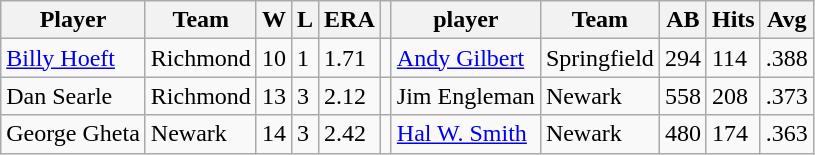<table class="wikitable">
<tr>
<th>Player</th>
<th>Team</th>
<th>W</th>
<th>L</th>
<th>ERA</th>
<th></th>
<th>player</th>
<th>Team</th>
<th>AB</th>
<th>Hits</th>
<th>Avg</th>
</tr>
<tr>
<td><a href='#'>Billy Hoeft</a></td>
<td>Richmond</td>
<td>10</td>
<td>1</td>
<td>1.71</td>
<td></td>
<td><a href='#'>Andy Gilbert</a></td>
<td>Springfield</td>
<td>294</td>
<td>114</td>
<td>.388</td>
</tr>
<tr>
<td>Dan Searle</td>
<td>Richmond</td>
<td>13</td>
<td>3</td>
<td>2.12</td>
<td></td>
<td>Jim Engleman</td>
<td>Newark</td>
<td>558</td>
<td>208</td>
<td>.373</td>
</tr>
<tr>
<td>George Gheta</td>
<td>Newark</td>
<td>14</td>
<td>3</td>
<td>2.42</td>
<td></td>
<td><a href='#'>Hal W. Smith</a></td>
<td>Newark</td>
<td>480</td>
<td>174</td>
<td>.363</td>
</tr>
</table>
